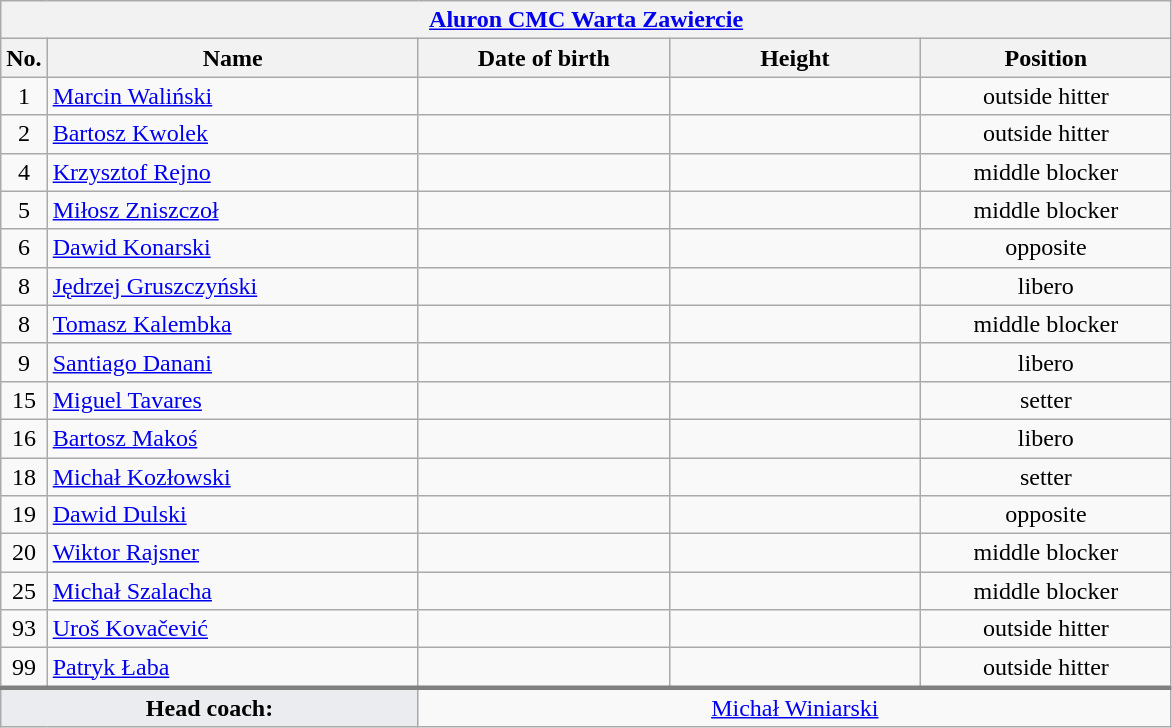<table class="wikitable collapsible collapsed" style="font-size:100%; text-align:center">
<tr>
<th colspan=5 style="width:30em"><a href='#'>Aluron CMC Warta Zawiercie</a></th>
</tr>
<tr>
<th>No.</th>
<th style="width:15em">Name</th>
<th style="width:10em">Date of birth</th>
<th style="width:10em">Height</th>
<th style="width:10em">Position</th>
</tr>
<tr>
<td>1</td>
<td align=left> <a href='#'>Marcin Waliński</a></td>
<td align=right></td>
<td></td>
<td>outside hitter</td>
</tr>
<tr>
<td>2</td>
<td align=left> <a href='#'>Bartosz Kwolek</a></td>
<td align=right></td>
<td></td>
<td>outside hitter</td>
</tr>
<tr>
<td>4</td>
<td align=left> <a href='#'>Krzysztof Rejno</a></td>
<td align=right></td>
<td></td>
<td>middle blocker</td>
</tr>
<tr>
<td>5</td>
<td align=left> <a href='#'>Miłosz Zniszczoł</a></td>
<td align=right></td>
<td></td>
<td>middle blocker</td>
</tr>
<tr>
<td>6</td>
<td align=left> <a href='#'>Dawid Konarski</a></td>
<td align=right></td>
<td></td>
<td>opposite</td>
</tr>
<tr>
<td>8</td>
<td align=left> <a href='#'>Jędrzej Gruszczyński</a></td>
<td align=right></td>
<td></td>
<td>libero</td>
</tr>
<tr>
<td>8</td>
<td align=left> <a href='#'>Tomasz Kalembka</a></td>
<td align=right></td>
<td></td>
<td>middle blocker</td>
</tr>
<tr>
<td>9</td>
<td align=left> <a href='#'>Santiago Danani</a></td>
<td align=right></td>
<td></td>
<td>libero</td>
</tr>
<tr>
<td>15</td>
<td align=left> <a href='#'>Miguel Tavares</a></td>
<td align=right></td>
<td></td>
<td>setter</td>
</tr>
<tr>
<td>16</td>
<td align=left> <a href='#'>Bartosz Makoś</a></td>
<td align=right></td>
<td></td>
<td>libero</td>
</tr>
<tr>
<td>18</td>
<td align=left> <a href='#'>Michał Kozłowski</a></td>
<td align=right></td>
<td></td>
<td>setter</td>
</tr>
<tr>
<td>19</td>
<td align=left> <a href='#'>Dawid Dulski</a></td>
<td align=right></td>
<td></td>
<td>opposite</td>
</tr>
<tr>
<td>20</td>
<td align=left> <a href='#'>Wiktor Rajsner</a></td>
<td align=right></td>
<td></td>
<td>middle blocker</td>
</tr>
<tr>
<td>25</td>
<td align=left> <a href='#'>Michał Szalacha</a></td>
<td align=right></td>
<td></td>
<td>middle blocker</td>
</tr>
<tr>
<td>93</td>
<td align=left> <a href='#'>Uroš Kovačević</a></td>
<td align=right></td>
<td></td>
<td>outside hitter</td>
</tr>
<tr>
<td>99</td>
<td align=left> <a href='#'>Patryk Łaba</a></td>
<td align=right></td>
<td></td>
<td>outside hitter</td>
</tr>
<tr style="border-top: 3px solid grey">
<td colspan=2 style="background:#EAECF0"><strong>Head coach:</strong></td>
<td colspan=3> <a href='#'>Michał Winiarski</a></td>
</tr>
</table>
